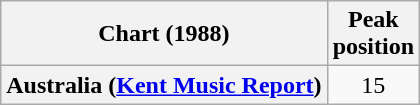<table class="wikitable sortable plainrowheaders">
<tr>
<th>Chart (1988)</th>
<th>Peak<br>position</th>
</tr>
<tr>
<th scope="row">Australia (<a href='#'>Kent Music Report</a>)</th>
<td style="text-align:center;">15</td>
</tr>
</table>
